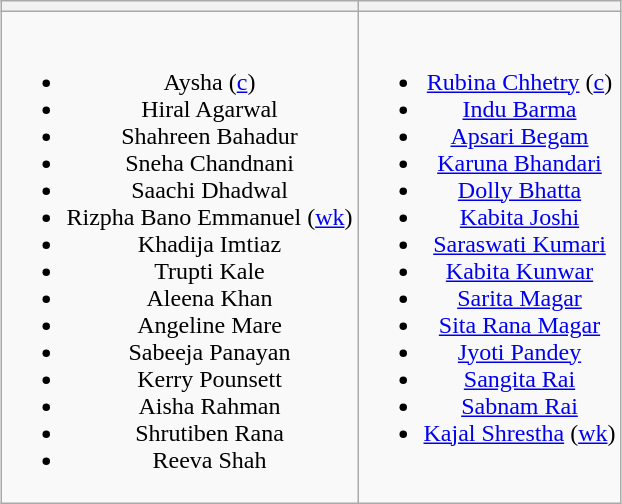<table class="wikitable" style="text-align:center; margin:auto">
<tr>
<th></th>
<th></th>
</tr>
<tr style="vertical-align:top">
<td><br><ul><li>Aysha (<a href='#'>c</a>)</li><li>Hiral Agarwal</li><li>Shahreen Bahadur</li><li>Sneha Chandnani</li><li>Saachi Dhadwal</li><li>Rizpha Bano Emmanuel (<a href='#'>wk</a>)</li><li>Khadija Imtiaz</li><li>Trupti Kale</li><li>Aleena Khan</li><li>Angeline Mare</li><li>Sabeeja Panayan</li><li>Kerry Pounsett</li><li>Aisha Rahman</li><li>Shrutiben Rana</li><li>Reeva Shah</li></ul></td>
<td><br><ul><li><a href='#'>Rubina Chhetry</a> (<a href='#'>c</a>)</li><li><a href='#'>Indu Barma</a></li><li><a href='#'>Apsari Begam</a></li><li><a href='#'>Karuna Bhandari</a></li><li><a href='#'>Dolly Bhatta</a></li><li><a href='#'>Kabita Joshi</a></li><li><a href='#'>Saraswati Kumari</a></li><li><a href='#'>Kabita Kunwar</a></li><li><a href='#'>Sarita Magar</a></li><li><a href='#'>Sita Rana Magar</a></li><li><a href='#'>Jyoti Pandey</a></li><li><a href='#'>Sangita Rai</a></li><li><a href='#'>Sabnam Rai</a></li><li><a href='#'>Kajal Shrestha</a> (<a href='#'>wk</a>)</li></ul></td>
</tr>
</table>
